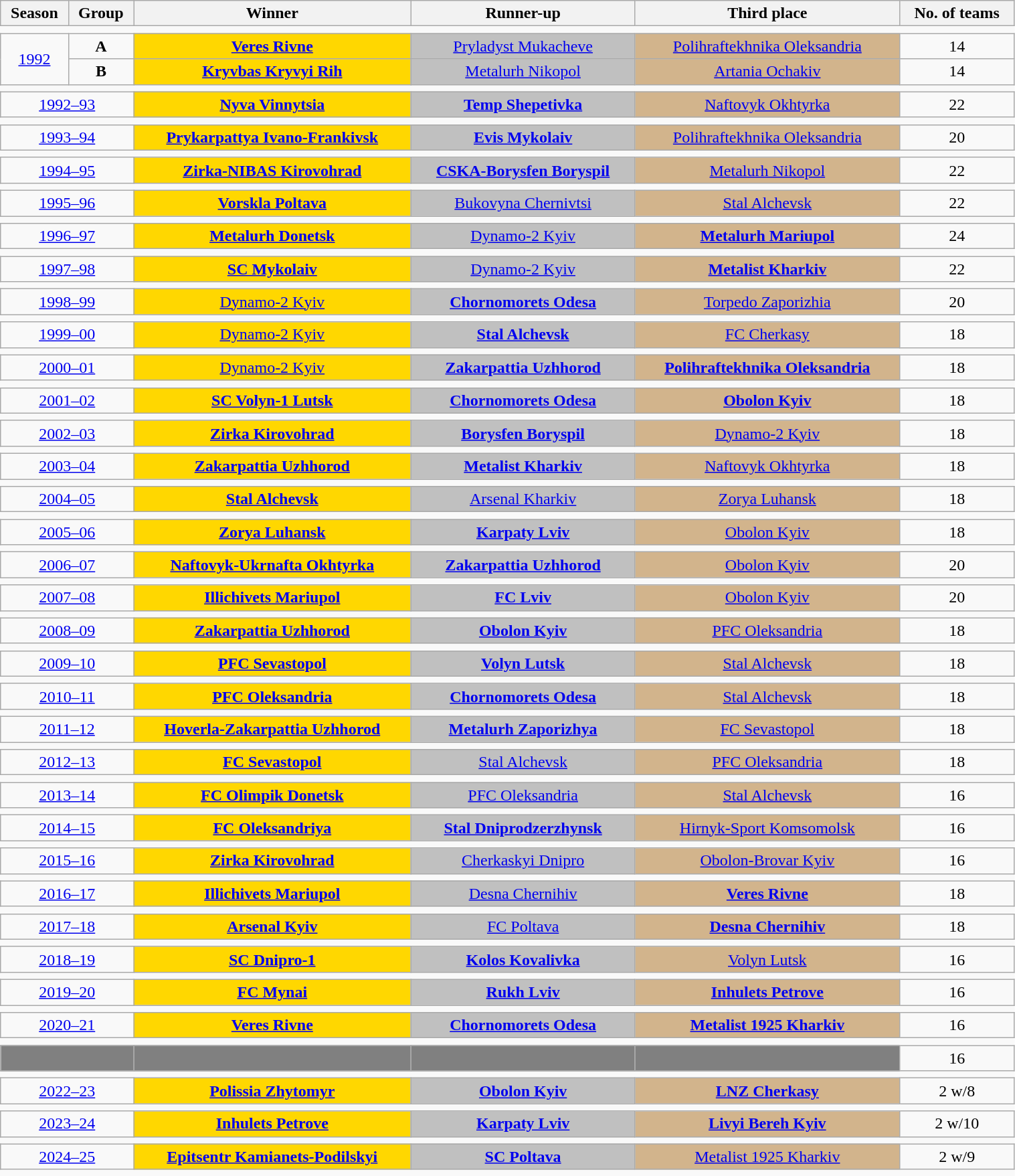<table class="wikitable  mw-collapsible mw-collapsed" width=80% align=center style="border:2px black;">
<tr>
<th>Season</th>
<th>Group</th>
<th>Winner</th>
<th>Runner-up</th>
<th>Third place</th>
<th>No. of teams</th>
</tr>
<tr>
<td colspan=5 style="border:1px black;"></td>
</tr>
<tr>
<td align=center rowspan=2><a href='#'>1992</a></td>
<td align=center><strong>A</strong></td>
<td align=center bgcolor=gold><strong><a href='#'>Veres Rivne</a></strong></td>
<td align=center bgcolor=silver><a href='#'>Pryladyst Mukacheve</a></td>
<td align=center bgcolor=tan><a href='#'>Polihraftekhnika Oleksandria</a></td>
<td align=center bgcolor=>14</td>
</tr>
<tr>
<td align=center><strong>B</strong></td>
<td align=center bgcolor=gold><strong><a href='#'>Kryvbas Kryvyi Rih</a></strong></td>
<td align=center bgcolor=silver><a href='#'>Metalurh Nikopol</a></td>
<td align=center bgcolor=tan><a href='#'>Artania Ochakiv</a></td>
<td align=center bgcolor=>14</td>
</tr>
<tr>
<td colspan=5 style="border:1px black;"></td>
</tr>
<tr>
<td align=center colspan=2><a href='#'>1992–93</a></td>
<td align=center bgcolor=gold><strong><a href='#'>Nyva Vinnytsia</a></strong></td>
<td align=center bgcolor=silver><strong><a href='#'>Temp Shepetivka</a></strong></td>
<td align=center bgcolor=tan><a href='#'>Naftovyk Okhtyrka</a></td>
<td align=center bgcolor=>22 </td>
</tr>
<tr>
<td colspan=5 style="border:1px black;"></td>
</tr>
<tr>
<td align=center colspan=2><a href='#'>1993–94</a></td>
<td align=center bgcolor=gold><strong><a href='#'>Prykarpattya Ivano-Frankivsk</a></strong></td>
<td align=center bgcolor=silver><strong><a href='#'>Evis Mykolaiv</a></strong></td>
<td align=center bgcolor=tan><a href='#'>Polihraftekhnika Oleksandria</a></td>
<td align=center bgcolor=>20 </td>
</tr>
<tr>
<td colspan=5 style="border:1px black;"></td>
</tr>
<tr>
<td align=center colspan=2><a href='#'>1994–95</a></td>
<td align=center bgcolor=gold><strong><a href='#'>Zirka-NIBAS Kirovohrad</a></strong></td>
<td align=center bgcolor=silver><strong><a href='#'>CSKA-Borysfen Boryspil</a></strong></td>
<td align=center bgcolor=tan><a href='#'>Metalurh Nikopol</a></td>
<td align=center bgcolor=>22 </td>
</tr>
<tr>
<td colspan=5 style="border:1px black;"></td>
</tr>
<tr>
<td align=center colspan=2><a href='#'>1995–96</a></td>
<td align=center bgcolor=gold><strong><a href='#'>Vorskla Poltava</a></strong></td>
<td align=center bgcolor=silver><a href='#'>Bukovyna Chernivtsi</a></td>
<td align=center bgcolor=tan><a href='#'>Stal Alchevsk</a></td>
<td align=center bgcolor=>22</td>
</tr>
<tr>
<td colspan=5 style="border:1px black;"></td>
</tr>
<tr>
<td align=center colspan=2><a href='#'>1996–97</a></td>
<td align=center bgcolor=gold><strong><a href='#'>Metalurh Donetsk</a></strong></td>
<td align=center bgcolor=silver><a href='#'>Dynamo-2 Kyiv</a></td>
<td align=center bgcolor=tan><strong><a href='#'>Metalurh Mariupol</a></strong></td>
<td align=center bgcolor=>24 </td>
</tr>
<tr>
<td colspan=5 style="border:1px black;"></td>
</tr>
<tr>
<td align=center colspan=2><a href='#'>1997–98</a></td>
<td align=center bgcolor=gold><strong><a href='#'>SC Mykolaiv</a></strong></td>
<td align=center bgcolor=silver><a href='#'>Dynamo-2 Kyiv</a></td>
<td align=center bgcolor=tan><strong><a href='#'>Metalist Kharkiv</a></strong></td>
<td align=center bgcolor=>22 </td>
</tr>
<tr>
<td colspan=5 style="border:1px black;"></td>
</tr>
<tr>
<td align=center colspan=2><a href='#'>1998–99</a></td>
<td align=center bgcolor=gold><a href='#'>Dynamo-2 Kyiv</a></td>
<td align=center bgcolor=silver><strong><a href='#'>Chornomorets Odesa</a></strong></td>
<td align=center bgcolor=tan><a href='#'>Torpedo Zaporizhia</a></td>
<td align=center bgcolor=>20 </td>
</tr>
<tr>
<td colspan=5 style="border:1px black;"></td>
</tr>
<tr>
<td align=center colspan=2><a href='#'>1999–00</a></td>
<td align=center bgcolor=gold><a href='#'>Dynamo-2 Kyiv</a></td>
<td align=center bgcolor=silver><strong><a href='#'>Stal Alchevsk</a></strong></td>
<td align=center bgcolor=tan><a href='#'>FC Cherkasy</a></td>
<td align=center bgcolor=>18 </td>
</tr>
<tr>
<td colspan=5 style="border:1px black;"></td>
</tr>
<tr>
<td align=center colspan=2><a href='#'>2000–01</a></td>
<td align=center bgcolor=gold><a href='#'>Dynamo-2 Kyiv</a></td>
<td align=center bgcolor=silver><strong><a href='#'>Zakarpattia Uzhhorod</a></strong></td>
<td align=center bgcolor=tan><strong><a href='#'>Polihraftekhnika Oleksandria</a></strong></td>
<td align=center bgcolor=>18</td>
</tr>
<tr>
<td colspan=5 style="border:1px black;"></td>
</tr>
<tr>
<td align=center colspan=2><a href='#'>2001–02</a></td>
<td align=center bgcolor=gold><strong><a href='#'>SC Volyn-1 Lutsk</a></strong></td>
<td align=center bgcolor=silver><strong><a href='#'>Chornomorets Odesa</a></strong></td>
<td align=center bgcolor=tan><strong><a href='#'>Obolon Kyiv</a></strong></td>
<td align=center bgcolor=>18</td>
</tr>
<tr>
<td colspan=5 style="border:1px black;"></td>
</tr>
<tr>
<td align=center colspan=2><a href='#'>2002–03</a></td>
<td align=center bgcolor=gold><strong><a href='#'>Zirka Kirovohrad</a></strong></td>
<td align=center bgcolor=silver><strong><a href='#'>Borysfen Boryspil</a></strong></td>
<td align=center bgcolor=tan><a href='#'>Dynamo-2 Kyiv</a></td>
<td align=center bgcolor=>18</td>
</tr>
<tr>
<td colspan=5 style="border:1px black;"></td>
</tr>
<tr>
<td align=center colspan=2><a href='#'>2003–04</a></td>
<td align=center bgcolor=gold><strong><a href='#'>Zakarpattia Uzhhorod</a></strong></td>
<td align=center bgcolor=silver><strong><a href='#'>Metalist Kharkiv</a></strong></td>
<td align=center bgcolor=tan><a href='#'>Naftovyk Okhtyrka</a></td>
<td align=center bgcolor=>18</td>
</tr>
<tr>
<td colspan=5 style="border:1px black;"></td>
</tr>
<tr>
<td align=center colspan=2><a href='#'>2004–05</a></td>
<td align=center bgcolor=gold><strong><a href='#'>Stal Alchevsk</a></strong></td>
<td align=center bgcolor=silver><a href='#'>Arsenal Kharkiv</a></td>
<td align=center bgcolor=tan><a href='#'>Zorya Luhansk</a></td>
<td align=center bgcolor=>18</td>
</tr>
<tr>
<td colspan=5 style="border:1px black;"></td>
</tr>
<tr>
<td align=center colspan=2><a href='#'>2005–06</a></td>
<td align=center bgcolor=gold><strong><a href='#'>Zorya Luhansk</a></strong></td>
<td align=center bgcolor=silver><strong><a href='#'>Karpaty Lviv</a></strong></td>
<td align=center bgcolor=tan><a href='#'>Obolon Kyiv</a></td>
<td align=center bgcolor=>18</td>
</tr>
<tr>
<td colspan=5 style="border:1px black;"></td>
</tr>
<tr>
<td align=center colspan=2><a href='#'>2006–07</a></td>
<td align=center bgcolor=gold><strong><a href='#'>Naftovyk-Ukrnafta Okhtyrka</a></strong></td>
<td align=center bgcolor=silver><strong><a href='#'>Zakarpattia Uzhhorod</a></strong></td>
<td align=center bgcolor=tan><a href='#'>Obolon Kyiv</a></td>
<td align=center bgcolor=>20 </td>
</tr>
<tr>
<td colspan=5 style="border:1px black;"></td>
</tr>
<tr>
<td align=center colspan=2><a href='#'>2007–08</a></td>
<td align=center bgcolor=gold><strong><a href='#'>Illichivets Mariupol</a></strong></td>
<td align=center bgcolor=silver><strong><a href='#'>FC Lviv</a></strong></td>
<td align=center bgcolor=tan><a href='#'>Obolon Kyiv</a></td>
<td align=center bgcolor=>20</td>
</tr>
<tr>
<td colspan=5 style="border:1px black;"></td>
</tr>
<tr>
<td align=center colspan=2><a href='#'>2008–09</a></td>
<td align=center bgcolor=gold><strong><a href='#'>Zakarpattia Uzhhorod</a></strong></td>
<td align=center bgcolor=silver><strong><a href='#'>Obolon Kyiv</a></strong></td>
<td align=center bgcolor=tan><a href='#'>PFC Oleksandria</a></td>
<td align=center bgcolor=>18 </td>
</tr>
<tr>
<td colspan=5 style="border:1px black;"></td>
</tr>
<tr>
<td align=center colspan=2><a href='#'>2009–10</a></td>
<td align=center bgcolor=gold><strong><a href='#'>PFC Sevastopol</a></strong></td>
<td align=center bgcolor=silver><strong><a href='#'>Volyn Lutsk</a></strong></td>
<td align=center bgcolor=tan><a href='#'>Stal Alchevsk</a></td>
<td align=center bgcolor=>18</td>
</tr>
<tr>
<td colspan=5 style="border:1px black;"></td>
</tr>
<tr>
<td align=center colspan=2><a href='#'>2010–11</a></td>
<td align=center bgcolor=gold><strong><a href='#'>PFC Oleksandria</a></strong></td>
<td align=center bgcolor=silver><strong><a href='#'>Chornomorets Odesa</a></strong></td>
<td align=center bgcolor=tan><a href='#'>Stal Alchevsk</a></td>
<td align=center bgcolor=>18</td>
</tr>
<tr>
<td colspan=5 style="border:1px black;"></td>
</tr>
<tr>
<td align=center colspan=2><a href='#'>2011–12</a></td>
<td align=center bgcolor=gold><strong><a href='#'>Hoverla-Zakarpattia Uzhhorod</a></strong></td>
<td align=center bgcolor=silver><strong><a href='#'>Metalurh Zaporizhya</a></strong></td>
<td align=center bgcolor=tan><a href='#'>FC Sevastopol</a></td>
<td align=center bgcolor=>18</td>
</tr>
<tr>
<td colspan=5 style="border:1px black;"></td>
</tr>
<tr>
<td align=center colspan=2><a href='#'>2012–13</a></td>
<td align=center bgcolor=gold><strong><a href='#'>FC Sevastopol</a></strong></td>
<td align=center bgcolor=silver><a href='#'>Stal Alchevsk</a></td>
<td align=center bgcolor=tan><a href='#'>PFC Oleksandria</a></td>
<td align=center bgcolor=>18</td>
</tr>
<tr>
<td colspan=5 style="border:1px black;"></td>
</tr>
<tr>
<td align=center colspan=2><a href='#'>2013–14</a></td>
<td align=center bgcolor=gold><strong><a href='#'>FC Olimpik Donetsk</a></strong></td>
<td align=center bgcolor=silver><a href='#'>PFC Oleksandria</a></td>
<td align=center bgcolor=tan><a href='#'>Stal Alchevsk</a></td>
<td align=center bgcolor=>16 </td>
</tr>
<tr>
<td colspan=5 style="border:1px black;"></td>
</tr>
<tr>
<td align=center colspan=2><a href='#'>2014–15</a></td>
<td align=center bgcolor=gold><strong><a href='#'>FC Oleksandriya</a></strong></td>
<td align=center bgcolor=silver><strong><a href='#'>Stal Dniprodzerzhynsk</a></strong></td>
<td align=center bgcolor=tan><a href='#'>Hirnyk-Sport Komsomolsk</a></td>
<td align=center bgcolor=>16</td>
</tr>
<tr>
<td colspan=5 style="border:1px black;"></td>
</tr>
<tr>
<td align=center colspan=2><a href='#'>2015–16</a></td>
<td align=center bgcolor=gold><strong><a href='#'>Zirka Kirovohrad</a></strong></td>
<td align=center bgcolor=silver><a href='#'>Cherkaskyi Dnipro</a></td>
<td align=center bgcolor=tan><a href='#'>Obolon-Brovar Kyiv</a></td>
<td align=center bgcolor=>16</td>
</tr>
<tr>
<td colspan=5 style="border:1px black;"></td>
</tr>
<tr>
<td align=center colspan=2><a href='#'>2016–17</a></td>
<td align=center bgcolor=gold><strong><a href='#'>Illichivets Mariupol</a></strong></td>
<td align=center bgcolor=silver><a href='#'>Desna Chernihiv</a></td>
<td align=center bgcolor=tan><strong><a href='#'>Veres Rivne</a></strong></td>
<td align=center bgcolor=>18 </td>
</tr>
<tr>
<td colspan=5 style="border:1px black;"></td>
</tr>
<tr>
<td align=center colspan=2><a href='#'>2017–18</a></td>
<td align=center bgcolor=gold><strong><a href='#'>Arsenal Kyiv</a></strong></td>
<td align=center bgcolor=silver><a href='#'>FC Poltava</a></td>
<td align=center bgcolor=tan><strong><a href='#'>Desna Chernihiv</a></strong></td>
<td align=center bgcolor=>18</td>
</tr>
<tr>
<td colspan=5 style="border:1px black;"></td>
</tr>
<tr>
<td align=center colspan=2><a href='#'>2018–19</a></td>
<td align=center bgcolor=gold><strong><a href='#'>SC Dnipro-1</a></strong></td>
<td align=center bgcolor=silver><strong><a href='#'>Kolos Kovalivka</a></strong></td>
<td align=center bgcolor=tan><a href='#'>Volyn Lutsk</a></td>
<td align=center bgcolor=>16 </td>
</tr>
<tr>
<td colspan=5 style="border:1px black;"></td>
</tr>
<tr>
<td align=center colspan=2><a href='#'>2019–20</a></td>
<td align=center bgcolor=gold><strong><a href='#'>FC Mynai</a></strong></td>
<td align=center bgcolor=silver><strong><a href='#'>Rukh Lviv</a></strong></td>
<td align=center bgcolor=tan><strong><a href='#'>Inhulets Petrove</a></strong></td>
<td align=center bgcolor=>16</td>
</tr>
<tr>
<td colspan=5 style="border:1px black;"></td>
</tr>
<tr>
<td align=center colspan=2><a href='#'>2020–21</a></td>
<td align=center bgcolor=gold><strong><a href='#'>Veres Rivne</a></strong></td>
<td align=center bgcolor=silver><strong><a href='#'>Chornomorets Odesa</a></strong></td>
<td align=center bgcolor=tan><strong><a href='#'>Metalist 1925 Kharkiv</a></strong></td>
<td align=center bgcolor=>16</td>
</tr>
<tr>
<td colspan=5 style="border:1px black;"></td>
</tr>
<tr>
<td align=center bgcolor=grey colspan=2><strong><em><a href='#'></a></em></strong></td>
<td align=center bgcolor=grey><strong><em><a href='#'></a></em></strong></td>
<td align=center bgcolor=grey><strong><em><a href='#'></a></em></strong></td>
<td align=center bgcolor=grey><em><a href='#'></a></em></td>
<td align=center bgcolor=>16</td>
</tr>
<tr>
<td colspan=5 style="border:1px black;"></td>
</tr>
<tr>
<td align=center colspan=2><a href='#'>2022–23</a></td>
<td align=center bgcolor=gold><strong><a href='#'>Polissia Zhytomyr</a></strong></td>
<td align=center bgcolor=silver><strong><a href='#'>Obolon Kyiv</a></strong></td>
<td align=center bgcolor=tan><strong><a href='#'>LNZ Cherkasy</a></strong></td>
<td align=center bgcolor=>2 w/8</td>
</tr>
<tr>
<td colspan=5 style="border:1px black;"></td>
</tr>
<tr>
<td align=center colspan=2><a href='#'>2023–24</a></td>
<td align=center bgcolor=gold><strong><a href='#'>Inhulets Petrove</a></strong></td>
<td align=center bgcolor=silver><strong><a href='#'>Karpaty Lviv</a></strong></td>
<td align=center bgcolor=tan><strong><a href='#'>Livyi Bereh Kyiv</a></strong></td>
<td align=center bgcolor=>2 w/10 </td>
</tr>
<tr>
<td colspan=5 style="border:1px black;"></td>
</tr>
<tr>
<td align=center colspan=2><a href='#'>2024–25</a></td>
<td align=center bgcolor=gold><strong><a href='#'>Epitsentr Kamianets-Podilskyi</a></strong></td>
<td align=center bgcolor=silver><strong><a href='#'>SC Poltava</a></strong></td>
<td align=center bgcolor=tan><a href='#'>Metalist 1925 Kharkiv</a></td>
<td align=center bgcolor=>2 w/9 </td>
</tr>
<tr>
<td colspan=5 style="border:1px black;"></td>
</tr>
</table>
